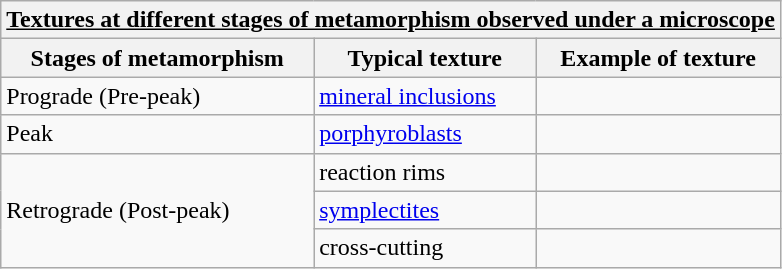<table class="wikitable">
<tr>
<th colspan="3"><u>Textures at different stages of metamorphism observed under a microscope</u></th>
</tr>
<tr>
<th>Stages of metamorphism</th>
<th>Typical texture</th>
<th>Example of texture</th>
</tr>
<tr>
<td>Prograde (Pre-peak)</td>
<td><a href='#'>mineral inclusions</a></td>
<td></td>
</tr>
<tr>
<td>Peak</td>
<td><a href='#'>porphyroblasts</a></td>
<td></td>
</tr>
<tr>
<td rowspan="3">Retrograde (Post-peak)</td>
<td>reaction rims</td>
<td></td>
</tr>
<tr>
<td><a href='#'>symplectites</a></td>
<td></td>
</tr>
<tr>
<td>cross-cutting</td>
<td></td>
</tr>
</table>
